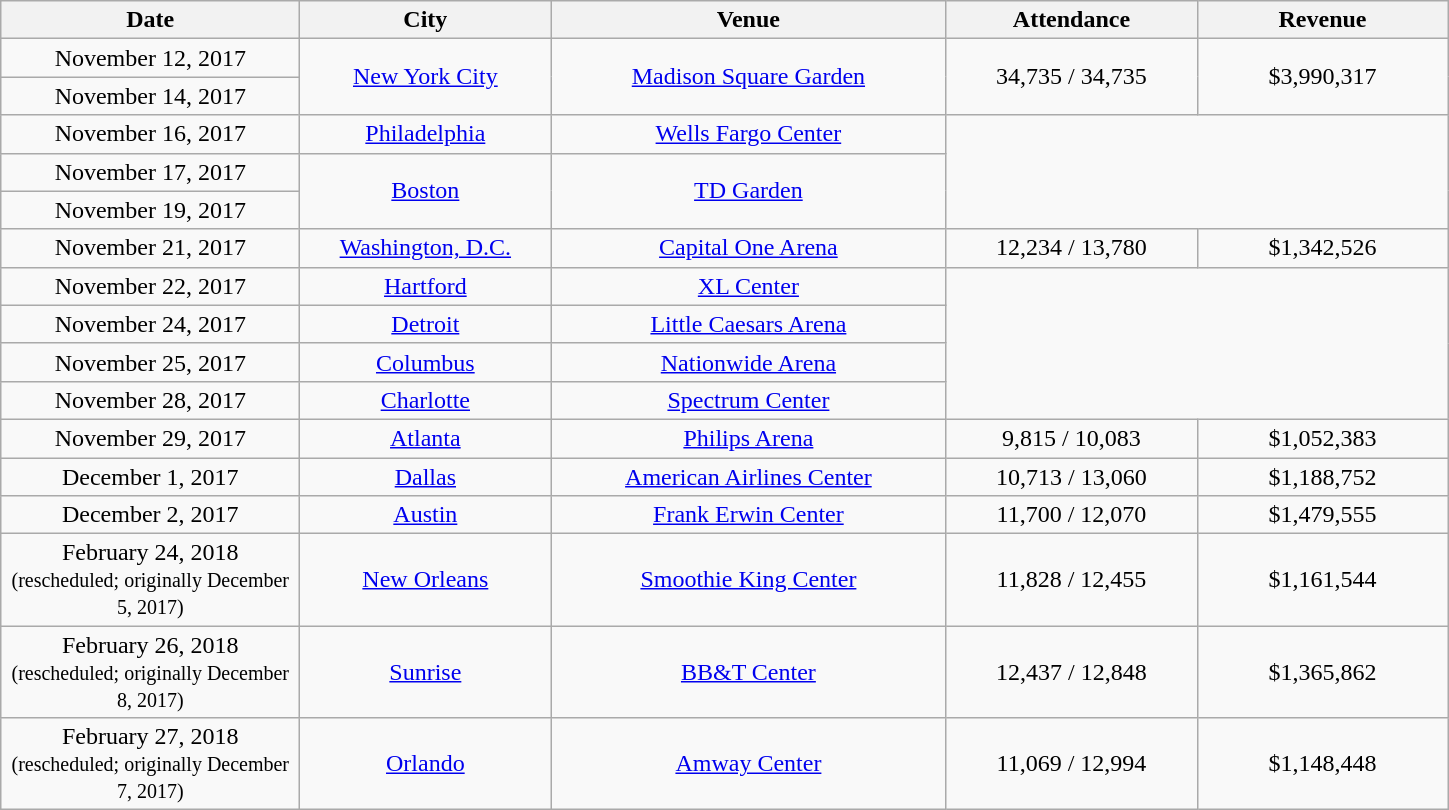<table class="wikitable" style="text-align:center;">
<tr>
<th scope="col" style="width:12em;">Date</th>
<th scope="col" style="width:10em;">City</th>
<th scope="col" style="width:16em;">Venue</th>
<th scope="col" style="width:10em;">Attendance</th>
<th scope="col" style="width:10em;">Revenue</th>
</tr>
<tr>
<td>November 12, 2017</td>
<td rowspan="2"><a href='#'>New York City</a></td>
<td rowspan="2"><a href='#'>Madison Square Garden</a></td>
<td rowspan="2">34,735 / 34,735</td>
<td rowspan="2">$3,990,317 </td>
</tr>
<tr>
<td>November 14, 2017</td>
</tr>
<tr>
<td>November 16, 2017</td>
<td><a href='#'>Philadelphia</a></td>
<td><a href='#'>Wells Fargo Center</a></td>
</tr>
<tr>
<td>November 17, 2017</td>
<td rowspan="2"><a href='#'>Boston</a></td>
<td rowspan="2"><a href='#'>TD Garden</a></td>
</tr>
<tr>
<td>November 19, 2017</td>
</tr>
<tr>
<td>November 21, 2017</td>
<td><a href='#'>Washington, D.C.</a></td>
<td><a href='#'>Capital One Arena</a></td>
<td>12,234 / 13,780</td>
<td>$1,342,526</td>
</tr>
<tr>
<td>November 22, 2017</td>
<td><a href='#'>Hartford</a></td>
<td><a href='#'>XL Center</a></td>
</tr>
<tr>
<td>November 24, 2017</td>
<td><a href='#'>Detroit</a></td>
<td><a href='#'>Little Caesars Arena</a></td>
</tr>
<tr>
<td>November 25, 2017</td>
<td><a href='#'>Columbus</a></td>
<td><a href='#'>Nationwide Arena</a></td>
</tr>
<tr>
<td>November 28, 2017</td>
<td><a href='#'>Charlotte</a></td>
<td><a href='#'>Spectrum Center</a></td>
</tr>
<tr>
<td>November 29, 2017</td>
<td><a href='#'>Atlanta</a></td>
<td><a href='#'>Philips Arena</a></td>
<td>9,815 / 10,083</td>
<td>$1,052,383 </td>
</tr>
<tr>
<td>December 1, 2017</td>
<td><a href='#'>Dallas</a></td>
<td><a href='#'>American Airlines Center</a></td>
<td>10,713 / 13,060</td>
<td>$1,188,752 </td>
</tr>
<tr>
<td>December 2, 2017</td>
<td><a href='#'>Austin</a></td>
<td><a href='#'>Frank Erwin Center</a></td>
<td>11,700 / 12,070</td>
<td>$1,479,555 </td>
</tr>
<tr>
<td>February 24, 2018 <small>(rescheduled; originally December 5, 2017)</small></td>
<td><a href='#'>New Orleans</a></td>
<td><a href='#'>Smoothie King Center</a></td>
<td>11,828 / 12,455</td>
<td>$1,161,544 </td>
</tr>
<tr>
<td>February 26, 2018 <small>(rescheduled; originally December 8, 2017)</small></td>
<td><a href='#'>Sunrise</a></td>
<td><a href='#'>BB&T Center</a></td>
<td>12,437 / 12,848</td>
<td>$1,365,862 </td>
</tr>
<tr>
<td>February 27, 2018 <small>(rescheduled; originally December 7, 2017)</small></td>
<td><a href='#'>Orlando</a></td>
<td><a href='#'>Amway Center</a></td>
<td>11,069 / 12,994</td>
<td>$1,148,448 </td>
</tr>
</table>
